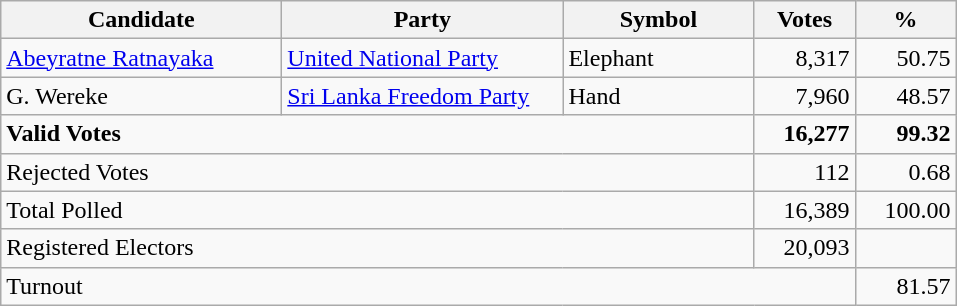<table class="wikitable" border="1" style="text-align:right;">
<tr>
<th align=left width="180">Candidate</th>
<th align=left width="180">Party</th>
<th align=left width="120">Symbol</th>
<th align=left width="60">Votes</th>
<th align=left width="60">%</th>
</tr>
<tr>
<td align=left><a href='#'>Abeyratne Ratnayaka</a></td>
<td align=left><a href='#'>United National Party</a></td>
<td align=left>Elephant</td>
<td>8,317</td>
<td>50.75</td>
</tr>
<tr>
<td align=left>G. Wereke</td>
<td align=left><a href='#'>Sri Lanka Freedom Party</a></td>
<td align=left>Hand</td>
<td>7,960</td>
<td>48.57</td>
</tr>
<tr>
<td align=left colspan=3><strong>Valid Votes</strong></td>
<td><strong>16,277</strong></td>
<td><strong>99.32</strong></td>
</tr>
<tr>
<td align=left colspan=3>Rejected Votes</td>
<td>112</td>
<td>0.68</td>
</tr>
<tr>
<td align=left colspan=3>Total Polled</td>
<td>16,389</td>
<td>100.00</td>
</tr>
<tr>
<td align=left colspan=3>Registered Electors</td>
<td>20,093</td>
<td></td>
</tr>
<tr>
<td align=left colspan=4>Turnout</td>
<td>81.57</td>
</tr>
</table>
